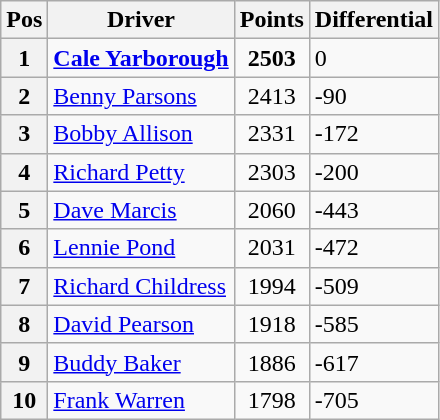<table class="wikitable">
<tr>
<th>Pos</th>
<th>Driver</th>
<th>Points</th>
<th>Differential</th>
</tr>
<tr>
<th>1 </th>
<td><strong><a href='#'>Cale Yarborough</a></strong></td>
<td style="text-align:center;"><strong>2503</strong></td>
<td>0</td>
</tr>
<tr>
<th>2 </th>
<td><a href='#'>Benny Parsons</a></td>
<td style="text-align:center;">2413</td>
<td>-90</td>
</tr>
<tr>
<th>3 </th>
<td><a href='#'>Bobby Allison</a></td>
<td style="text-align:center;">2331</td>
<td>-172</td>
</tr>
<tr>
<th>4 </th>
<td><a href='#'>Richard Petty</a></td>
<td style="text-align:center;">2303</td>
<td>-200</td>
</tr>
<tr>
<th>5 </th>
<td><a href='#'>Dave Marcis</a></td>
<td style="text-align:center;">2060</td>
<td>-443</td>
</tr>
<tr>
<th>6 </th>
<td><a href='#'>Lennie Pond</a></td>
<td style="text-align:center;">2031</td>
<td>-472</td>
</tr>
<tr>
<th>7 </th>
<td><a href='#'>Richard Childress</a></td>
<td style="text-align:center;">1994</td>
<td>-509</td>
</tr>
<tr>
<th>8 </th>
<td><a href='#'>David Pearson</a></td>
<td style="text-align:center;">1918</td>
<td>-585</td>
</tr>
<tr>
<th>9 </th>
<td><a href='#'>Buddy Baker</a></td>
<td style="text-align:center;">1886</td>
<td>-617</td>
</tr>
<tr>
<th>10 </th>
<td><a href='#'>Frank Warren</a></td>
<td style="text-align:center;">1798</td>
<td>-705</td>
</tr>
</table>
